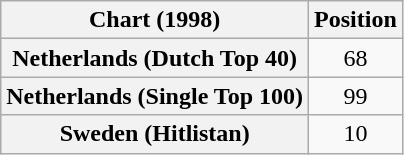<table class="wikitable sortable plainrowheaders" style="text-align:center">
<tr>
<th>Chart (1998)</th>
<th>Position</th>
</tr>
<tr>
<th scope="row">Netherlands (Dutch Top 40)</th>
<td>68</td>
</tr>
<tr>
<th scope="row">Netherlands (Single Top 100)</th>
<td>99</td>
</tr>
<tr>
<th scope="row">Sweden (Hitlistan)</th>
<td>10</td>
</tr>
</table>
